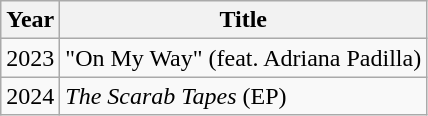<table class="wikitable">
<tr>
<th>Year</th>
<th>Title</th>
</tr>
<tr>
<td>2023</td>
<td>"On My Way" (feat. Adriana Padilla)</td>
</tr>
<tr>
<td>2024</td>
<td><em>The Scarab Tapes</em> (EP)</td>
</tr>
</table>
